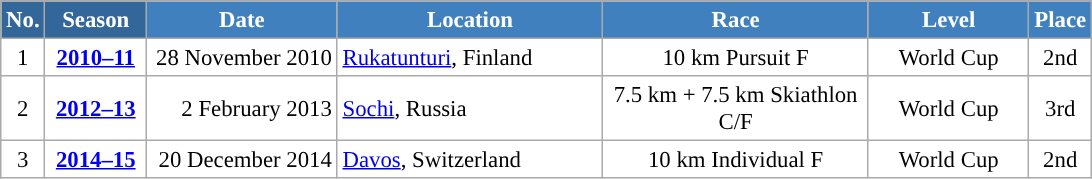<table class="wikitable sortable" style="font-size:95%; text-align:center; border:grey solid 1px; border-collapse:collapse; background:#ffffff;">
<tr style="background:#efefef;">
<th style="background-color:#369; color:white;">No.</th>
<th style="background-color:#369; color:white;">Season</th>
<th style="background-color:#4180be; color:white; width:120px;">Date</th>
<th style="background-color:#4180be; color:white; width:170px;">Location</th>
<th style="background-color:#4180be; color:white; width:170px;">Race</th>
<th style="background-color:#4180be; color:white; width:100px;">Level</th>
<th style="background-color:#4180be; color:white;">Place</th>
</tr>
<tr>
<td align=center>1</td>
<td rowspan=1 align=center><strong> <a href='#'>2010–11</a> </strong></td>
<td align=right>28 November 2010</td>
<td align=left> <a href='#'>Rukatunturi</a>, Finland</td>
<td>10 km Pursuit F</td>
<td>World Cup</td>
<td>2nd</td>
</tr>
<tr>
<td align=center>2</td>
<td rowspan=1 align=center><strong> <a href='#'>2012–13</a> </strong></td>
<td align=right>2 February 2013</td>
<td align=left> <a href='#'>Sochi</a>, Russia</td>
<td>7.5 km + 7.5 km Skiathlon C/F</td>
<td>World Cup</td>
<td>3rd</td>
</tr>
<tr>
<td align=center>3</td>
<td rowspan=1 align=center><strong> <a href='#'>2014–15</a> </strong></td>
<td align=right>20 December 2014</td>
<td align=left> <a href='#'>Davos</a>, Switzerland</td>
<td>10 km Individual F</td>
<td>World Cup</td>
<td>2nd</td>
</tr>
</table>
